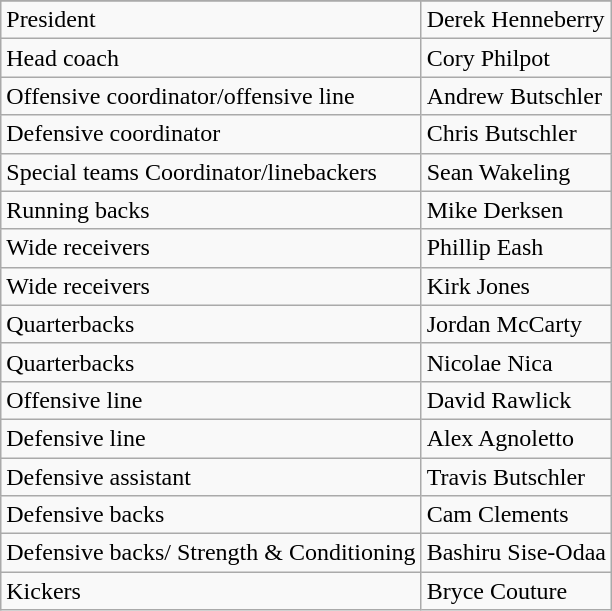<table class="wikitable">
<tr>
</tr>
<tr>
<td>President</td>
<td>Derek Henneberry</td>
</tr>
<tr>
<td>Head coach</td>
<td>Cory Philpot</td>
</tr>
<tr>
<td>Offensive coordinator/offensive line</td>
<td>Andrew Butschler</td>
</tr>
<tr>
<td>Defensive coordinator</td>
<td>Chris Butschler</td>
</tr>
<tr>
<td>Special teams Coordinator/linebackers</td>
<td>Sean Wakeling</td>
</tr>
<tr>
<td>Running backs</td>
<td>Mike Derksen</td>
</tr>
<tr>
<td>Wide receivers</td>
<td>Phillip Eash</td>
</tr>
<tr>
<td>Wide receivers</td>
<td>Kirk Jones</td>
</tr>
<tr>
<td>Quarterbacks</td>
<td>Jordan McCarty</td>
</tr>
<tr>
<td>Quarterbacks</td>
<td>Nicolae Nica</td>
</tr>
<tr>
<td>Offensive line</td>
<td>David Rawlick</td>
</tr>
<tr>
<td>Defensive line</td>
<td>Alex Agnoletto</td>
</tr>
<tr>
<td>Defensive assistant</td>
<td>Travis Butschler</td>
</tr>
<tr>
<td>Defensive backs</td>
<td>Cam Clements</td>
</tr>
<tr>
<td>Defensive backs/ Strength & Conditioning</td>
<td>Bashiru Sise-Odaa</td>
</tr>
<tr>
<td>Kickers</td>
<td>Bryce Couture</td>
</tr>
</table>
